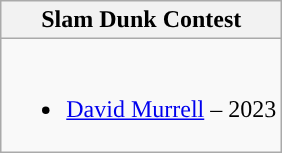<table class=wikitable>
<tr>
<th>Slam Dunk Contest</th>
</tr>
<tr>
<td valign="top"><br><ul><li><a href='#'>David Murrell</a> – 2023</li></ul></td>
</tr>
</table>
